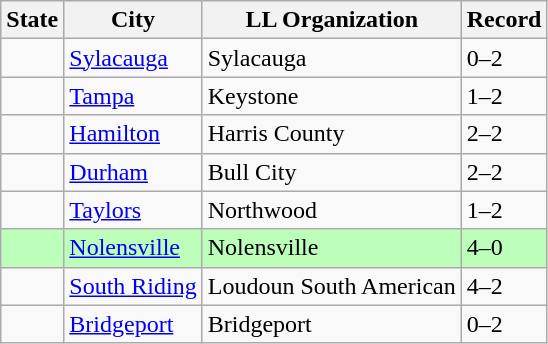<table class="wikitable">
<tr>
<th>State</th>
<th>City</th>
<th>LL Organization</th>
<th>Record</th>
</tr>
<tr>
<td><strong></strong></td>
<td><a href='#'>Sylacauga</a></td>
<td>Sylacauga</td>
<td>0–2</td>
</tr>
<tr>
<td><strong></strong></td>
<td><a href='#'>Tampa</a></td>
<td>Keystone</td>
<td>1–2</td>
</tr>
<tr>
<td><strong></strong></td>
<td><a href='#'>Hamilton</a></td>
<td>Harris County</td>
<td>2–2</td>
</tr>
<tr>
<td><strong></strong></td>
<td><a href='#'>Durham</a></td>
<td>Bull City</td>
<td>2–2</td>
</tr>
<tr>
<td><strong></strong></td>
<td><a href='#'>Taylors</a></td>
<td>Northwood</td>
<td>1–2</td>
</tr>
<tr bgcolor="bbffbb">
<td><strong></strong></td>
<td><a href='#'>Nolensville</a></td>
<td>Nolensville</td>
<td>4–0</td>
</tr>
<tr>
<td><strong></strong></td>
<td><a href='#'>South Riding</a></td>
<td>Loudoun South American</td>
<td>4–2</td>
</tr>
<tr>
<td><strong></strong></td>
<td><a href='#'>Bridgeport</a></td>
<td>Bridgeport</td>
<td>0–2</td>
</tr>
</table>
